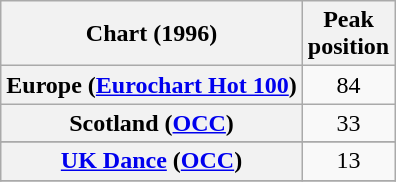<table class="wikitable sortable plainrowheaders" style="text-align:center">
<tr>
<th scope="col">Chart (1996)</th>
<th scope="col">Peak<br>position</th>
</tr>
<tr>
<th scope="row">Europe (<a href='#'>Eurochart Hot 100</a>)</th>
<td>84</td>
</tr>
<tr>
<th scope="row">Scotland (<a href='#'>OCC</a>)</th>
<td>33</td>
</tr>
<tr>
</tr>
<tr>
<th scope="row"><a href='#'>UK Dance</a> (<a href='#'>OCC</a>)</th>
<td>13</td>
</tr>
<tr>
</tr>
</table>
